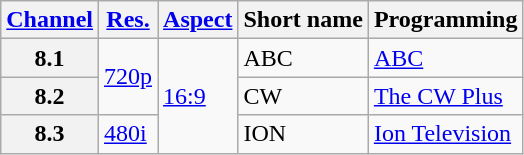<table class="wikitable">
<tr>
<th scope = "col"><a href='#'>Channel</a></th>
<th scope = "col"><a href='#'>Res.</a></th>
<th scope = "col"><a href='#'>Aspect</a></th>
<th scope = "col">Short name</th>
<th scope = "col">Programming</th>
</tr>
<tr>
<th scope = "row">8.1</th>
<td rowspan="2"><a href='#'>720p</a></td>
<td rowspan="3"><a href='#'>16:9</a></td>
<td>ABC</td>
<td><a href='#'>ABC</a></td>
</tr>
<tr>
<th scope = "row">8.2</th>
<td>CW</td>
<td><a href='#'>The CW Plus</a></td>
</tr>
<tr>
<th scope = "row">8.3</th>
<td><a href='#'>480i</a></td>
<td>ION</td>
<td><a href='#'>Ion Television</a></td>
</tr>
</table>
